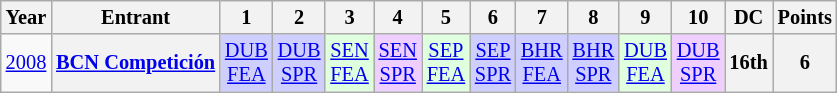<table class="wikitable" style="text-align:center; font-size:85%">
<tr>
<th>Year</th>
<th>Entrant</th>
<th>1</th>
<th>2</th>
<th>3</th>
<th>4</th>
<th>5</th>
<th>6</th>
<th>7</th>
<th>8</th>
<th>9</th>
<th>10</th>
<th>DC</th>
<th>Points</th>
</tr>
<tr>
<td><a href='#'>2008</a></td>
<th nowrap><a href='#'>BCN Competición</a></th>
<td style="background:#CFCFFF;"><a href='#'>DUB<br>FEA</a><br></td>
<td style="background:#CFCFFF;"><a href='#'>DUB<br>SPR</a><br></td>
<td style="background:#DFFFDF;"><a href='#'>SEN<br>FEA</a><br></td>
<td style="background:#EFCFFF;"><a href='#'>SEN<br>SPR</a><br></td>
<td style="background:#DFFFDF;"><a href='#'>SEP<br>FEA</a><br></td>
<td style="background:#CFCFFF;"><a href='#'>SEP<br>SPR</a><br></td>
<td style="background:#CFCFFF;"><a href='#'>BHR<br>FEA</a><br></td>
<td style="background:#CFCFFF;"><a href='#'>BHR<br>SPR</a><br></td>
<td style="background:#DFFFDF;"><a href='#'>DUB<br>FEA</a><br></td>
<td style="background:#EFCFFF;"><a href='#'>DUB<br>SPR</a><br></td>
<th>16th</th>
<th>6</th>
</tr>
</table>
